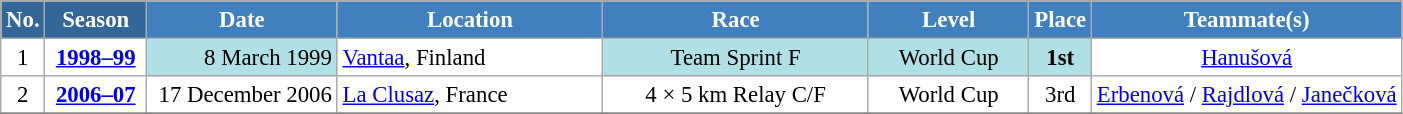<table class="wikitable sortable" style="font-size:95%; text-align:center; border:grey solid 1px; border-collapse:collapse; background:#ffffff;">
<tr style="background:#efefef;">
<th style="background-color:#369; color:white;">No.</th>
<th style="background-color:#369; color:white;">Season</th>
<th style="background-color:#4180be; color:white; width:120px;">Date</th>
<th style="background-color:#4180be; color:white; width:170px;">Location</th>
<th style="background-color:#4180be; color:white; width:170px;">Race</th>
<th style="background-color:#4180be; color:white; width:100px;">Level</th>
<th style="background-color:#4180be; color:white;">Place</th>
<th style="background-color:#4180be; color:white;">Teammate(s)</th>
</tr>
<tr>
<td align=center>1</td>
<td rowspan=1 align=center><strong><a href='#'>1998–99</a></strong></td>
<td bgcolor="#BOEOE6" align=right>8 March 1999</td>
<td align=left> <a href='#'>Vantaa</a>, Finland</td>
<td bgcolor="#BOEOE6">Team Sprint F</td>
<td bgcolor="#BOEOE6">World Cup</td>
<td bgcolor="#BOEOE6"><strong>1st</strong></td>
<td><a href='#'>Hanušová</a></td>
</tr>
<tr>
<td align=center>2</td>
<td rowspan=1 align=center><strong> <a href='#'>2006–07</a> </strong></td>
<td align=right>17 December 2006</td>
<td align=left> <a href='#'>La Clusaz</a>, France</td>
<td>4 × 5 km Relay C/F</td>
<td>World Cup</td>
<td>3rd</td>
<td><a href='#'>Erbenová</a> / <a href='#'>Rajdlová</a> / <a href='#'>Janečková</a></td>
</tr>
<tr>
</tr>
</table>
